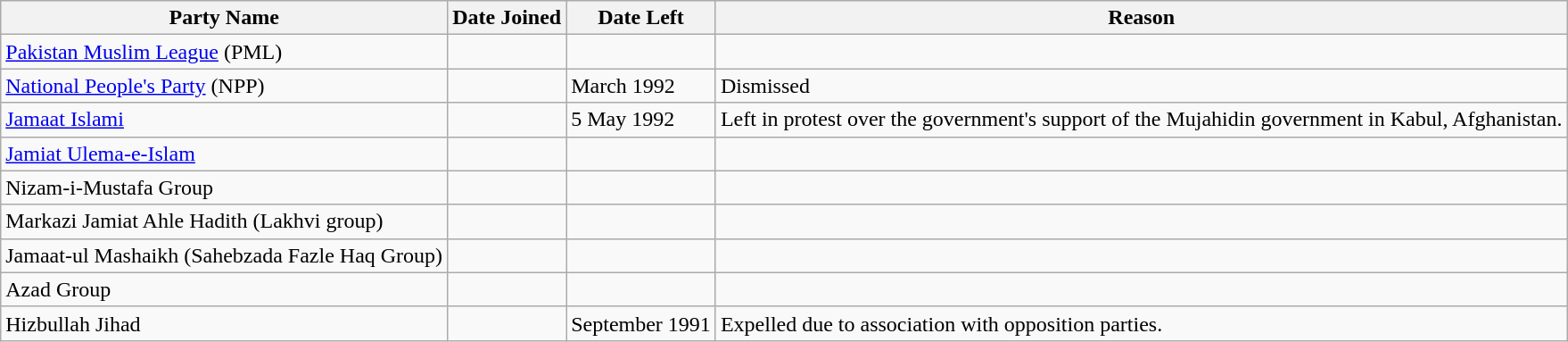<table class="wikitable">
<tr>
<th>Party Name</th>
<th>Date Joined</th>
<th>Date Left</th>
<th>Reason</th>
</tr>
<tr>
<td><a href='#'>Pakistan Muslim League</a> (PML)</td>
<td></td>
<td></td>
<td></td>
</tr>
<tr>
<td><a href='#'>National People's Party</a> (NPP)</td>
<td></td>
<td>March 1992 </td>
<td>Dismissed</td>
</tr>
<tr>
<td><a href='#'>Jamaat Islami</a></td>
<td></td>
<td>5 May 1992 </td>
<td>Left in protest over the government's support of the Mujahidin government in Kabul, Afghanistan.</td>
</tr>
<tr>
<td><a href='#'>Jamiat Ulema-e-Islam</a></td>
<td></td>
<td></td>
<td></td>
</tr>
<tr>
<td>Nizam-i-Mustafa Group</td>
<td></td>
<td></td>
<td></td>
</tr>
<tr>
<td>Markazi Jamiat Ahle Hadith (Lakhvi group)</td>
<td></td>
<td></td>
<td></td>
</tr>
<tr>
<td>Jamaat-ul Mashaikh (Sahebzada Fazle Haq Group)</td>
<td></td>
<td></td>
<td></td>
</tr>
<tr>
<td>Azad Group</td>
<td></td>
<td></td>
<td></td>
</tr>
<tr>
<td>Hizbullah Jihad</td>
<td></td>
<td>September 1991 </td>
<td>Expelled due to association with opposition parties.</td>
</tr>
</table>
